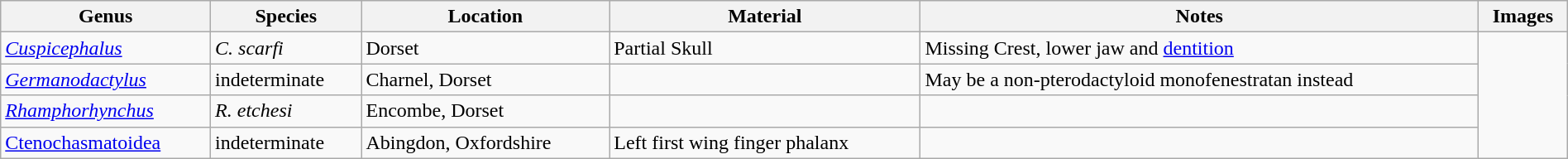<table class="wikitable" align="center" width="100%">
<tr>
<th>Genus</th>
<th>Species</th>
<th>Location</th>
<th>Material</th>
<th>Notes</th>
<th>Images</th>
</tr>
<tr>
<td><em><a href='#'>Cuspicephalus</a></em></td>
<td><em>C. scarfi</em></td>
<td>Dorset</td>
<td>Partial Skull</td>
<td>Missing Crest, lower jaw and <a href='#'>dentition</a></td>
<td rowspan="99"><br>
</td>
</tr>
<tr>
<td><em><a href='#'>Germanodactylus</a></em></td>
<td>indeterminate</td>
<td>Charnel, Dorset</td>
<td></td>
<td>May be a non-pterodactyloid monofenestratan instead</td>
</tr>
<tr>
<td><em><a href='#'>Rhamphorhynchus</a></em></td>
<td><em>R. etchesi</em></td>
<td>Encombe, Dorset</td>
<td></td>
<td></td>
</tr>
<tr>
<td><a href='#'>Ctenochasmatoidea</a></td>
<td>indeterminate</td>
<td>Abingdon, Oxfordshire</td>
<td>Left first wing finger phalanx</td>
<td></td>
</tr>
</table>
